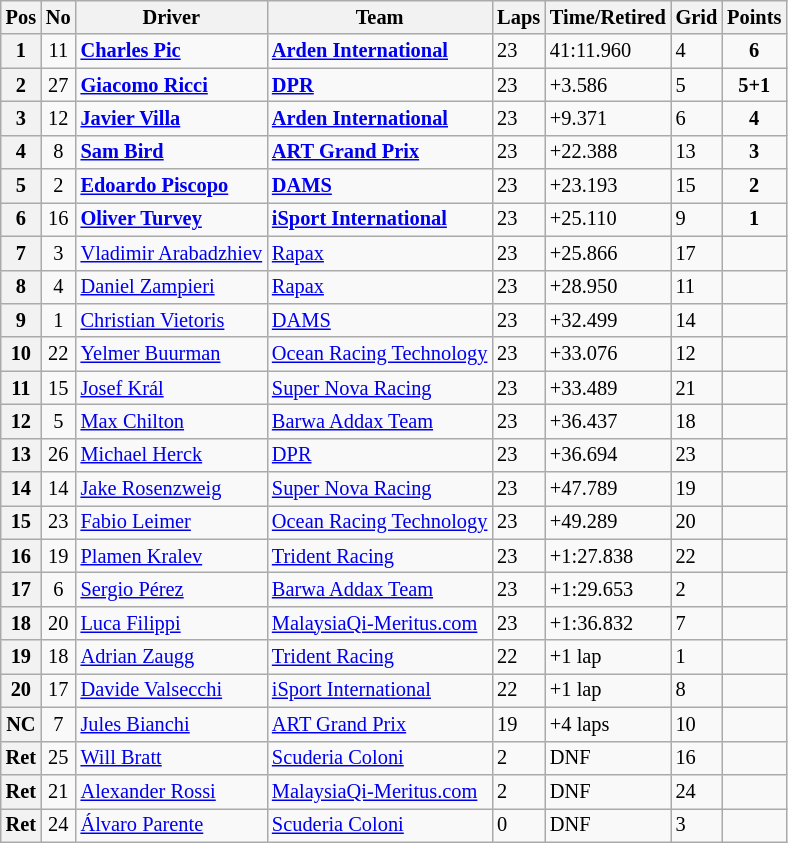<table class="wikitable" style="font-size: 85%">
<tr>
<th>Pos</th>
<th>No</th>
<th>Driver</th>
<th>Team</th>
<th>Laps</th>
<th>Time/Retired</th>
<th>Grid</th>
<th>Points</th>
</tr>
<tr>
<th>1</th>
<td align="center">11</td>
<td> <strong><a href='#'>Charles Pic</a></strong></td>
<td><strong><a href='#'>Arden International</a></strong></td>
<td>23</td>
<td>41:11.960</td>
<td>4</td>
<td align="center"><strong>6</strong></td>
</tr>
<tr>
<th>2</th>
<td align="center">27</td>
<td> <strong><a href='#'>Giacomo Ricci</a></strong></td>
<td><strong><a href='#'>DPR</a></strong></td>
<td>23</td>
<td>+3.586</td>
<td>5</td>
<td align="center"><strong>5+1</strong></td>
</tr>
<tr>
<th>3</th>
<td align="center">12</td>
<td> <strong><a href='#'>Javier Villa</a></strong></td>
<td><strong><a href='#'>Arden International</a></strong></td>
<td>23</td>
<td>+9.371</td>
<td>6</td>
<td align="center"><strong>4</strong></td>
</tr>
<tr>
<th>4</th>
<td align="center">8</td>
<td> <strong><a href='#'>Sam Bird</a></strong></td>
<td><strong><a href='#'>ART Grand Prix</a></strong></td>
<td>23</td>
<td>+22.388</td>
<td>13</td>
<td align="center"><strong>3</strong></td>
</tr>
<tr>
<th>5</th>
<td align="center">2</td>
<td> <strong><a href='#'>Edoardo Piscopo</a></strong></td>
<td><strong><a href='#'>DAMS</a></strong></td>
<td>23</td>
<td>+23.193</td>
<td>15</td>
<td align="center"><strong>2</strong></td>
</tr>
<tr>
<th>6</th>
<td align="center">16</td>
<td> <strong><a href='#'>Oliver Turvey</a></strong></td>
<td><strong><a href='#'>iSport International</a></strong></td>
<td>23</td>
<td>+25.110</td>
<td>9</td>
<td align="center"><strong>1</strong></td>
</tr>
<tr>
<th>7</th>
<td align="center">3</td>
<td> <a href='#'>Vladimir Arabadzhiev</a></td>
<td><a href='#'>Rapax</a></td>
<td>23</td>
<td>+25.866</td>
<td>17</td>
<td></td>
</tr>
<tr>
<th>8</th>
<td align="center">4</td>
<td> <a href='#'>Daniel Zampieri</a></td>
<td><a href='#'>Rapax</a></td>
<td>23</td>
<td>+28.950</td>
<td>11</td>
<td></td>
</tr>
<tr>
<th>9</th>
<td align="center">1</td>
<td> <a href='#'>Christian Vietoris</a></td>
<td><a href='#'>DAMS</a></td>
<td>23</td>
<td>+32.499</td>
<td>14</td>
<td></td>
</tr>
<tr>
<th>10</th>
<td align="center">22</td>
<td> <a href='#'>Yelmer Buurman</a></td>
<td><a href='#'>Ocean Racing Technology</a></td>
<td>23</td>
<td>+33.076</td>
<td>12</td>
<td></td>
</tr>
<tr>
<th>11</th>
<td align="center">15</td>
<td> <a href='#'>Josef Král</a></td>
<td><a href='#'>Super Nova Racing</a></td>
<td>23</td>
<td>+33.489</td>
<td>21</td>
<td></td>
</tr>
<tr>
<th>12</th>
<td align="center">5</td>
<td> <a href='#'>Max Chilton</a></td>
<td><a href='#'>Barwa Addax Team</a></td>
<td>23</td>
<td>+36.437</td>
<td>18</td>
<td></td>
</tr>
<tr>
<th>13</th>
<td align="center">26</td>
<td> <a href='#'>Michael Herck</a></td>
<td><a href='#'>DPR</a></td>
<td>23</td>
<td>+36.694</td>
<td>23</td>
<td></td>
</tr>
<tr>
<th>14</th>
<td align="center">14</td>
<td> <a href='#'>Jake Rosenzweig</a></td>
<td><a href='#'>Super Nova Racing</a></td>
<td>23</td>
<td>+47.789</td>
<td>19</td>
<td></td>
</tr>
<tr>
<th>15</th>
<td align="center">23</td>
<td> <a href='#'>Fabio Leimer</a></td>
<td><a href='#'>Ocean Racing Technology</a></td>
<td>23</td>
<td>+49.289</td>
<td>20</td>
<td></td>
</tr>
<tr>
<th>16</th>
<td align="center">19</td>
<td> <a href='#'>Plamen Kralev</a></td>
<td><a href='#'>Trident Racing</a></td>
<td>23</td>
<td>+1:27.838</td>
<td>22</td>
<td></td>
</tr>
<tr>
<th>17</th>
<td align="center">6</td>
<td> <a href='#'>Sergio Pérez</a></td>
<td><a href='#'>Barwa Addax Team</a></td>
<td>23</td>
<td>+1:29.653</td>
<td>2</td>
<td></td>
</tr>
<tr>
<th>18</th>
<td align="center">20</td>
<td> <a href='#'>Luca Filippi</a></td>
<td><a href='#'>MalaysiaQi-Meritus.com</a></td>
<td>23</td>
<td>+1:36.832</td>
<td>7</td>
<td></td>
</tr>
<tr>
<th>19</th>
<td align="center">18</td>
<td> <a href='#'>Adrian Zaugg</a></td>
<td><a href='#'>Trident Racing</a></td>
<td>22</td>
<td>+1 lap</td>
<td>1</td>
<td></td>
</tr>
<tr>
<th>20</th>
<td align="center">17</td>
<td> <a href='#'>Davide Valsecchi</a></td>
<td><a href='#'>iSport International</a></td>
<td>22</td>
<td>+1 lap</td>
<td>8</td>
<td></td>
</tr>
<tr>
<th>NC</th>
<td align="center">7</td>
<td> <a href='#'>Jules Bianchi</a></td>
<td><a href='#'>ART Grand Prix</a></td>
<td>19</td>
<td>+4 laps</td>
<td>10</td>
<td></td>
</tr>
<tr>
<th>Ret</th>
<td align="center">25</td>
<td> <a href='#'>Will Bratt</a></td>
<td><a href='#'>Scuderia Coloni</a></td>
<td>2</td>
<td>DNF</td>
<td>16</td>
<td></td>
</tr>
<tr>
<th>Ret</th>
<td align="center">21</td>
<td> <a href='#'>Alexander Rossi</a></td>
<td><a href='#'>MalaysiaQi-Meritus.com</a></td>
<td>2</td>
<td>DNF</td>
<td>24</td>
<td></td>
</tr>
<tr>
<th>Ret</th>
<td align="center">24</td>
<td> <a href='#'>Álvaro Parente</a></td>
<td><a href='#'>Scuderia Coloni</a></td>
<td>0</td>
<td>DNF</td>
<td>3</td>
<td></td>
</tr>
</table>
